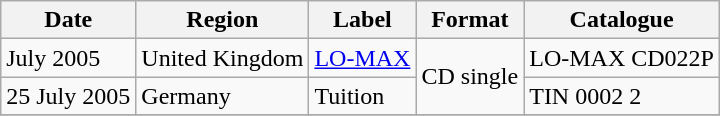<table class="wikitable">
<tr>
<th>Date</th>
<th>Region</th>
<th>Label</th>
<th>Format</th>
<th>Catalogue</th>
</tr>
<tr>
<td>July 2005</td>
<td>United Kingdom</td>
<td><a href='#'>LO-MAX</a></td>
<td rowspan="2">CD single</td>
<td>LO-MAX CD022P</td>
</tr>
<tr>
<td>25 July 2005</td>
<td>Germany</td>
<td>Tuition</td>
<td>TIN 0002 2</td>
</tr>
<tr>
</tr>
</table>
